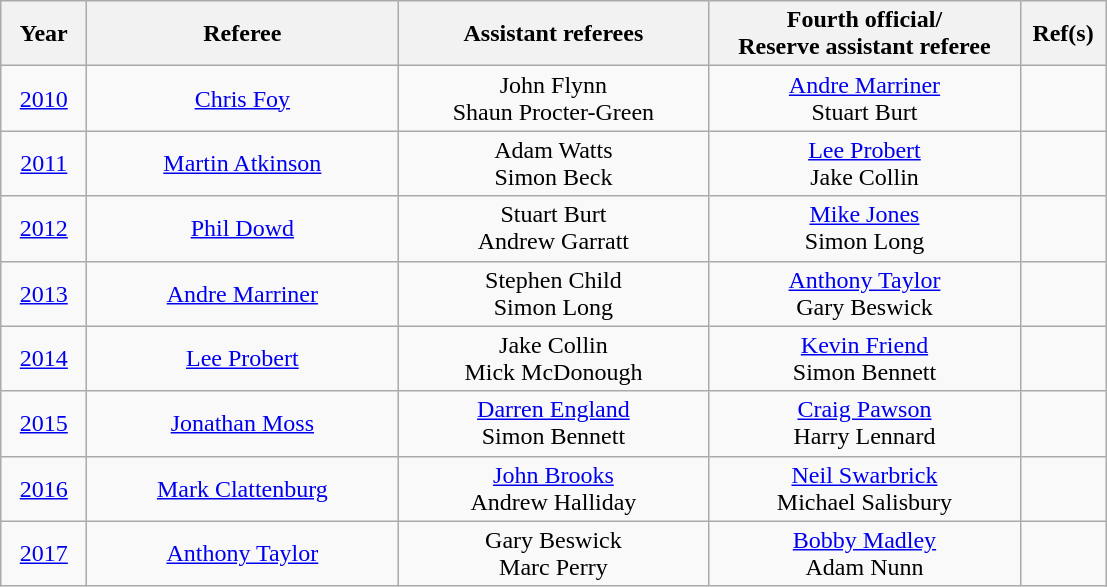<table class="wikitable" style="text-align:center">
<tr>
<th style=width:50px>Year</th>
<th style=width:200px>Referee</th>
<th style=width:200px>Assistant referees</th>
<th style=width:200px>Fourth official/<br>Reserve assistant referee</th>
<th style=width:50px>Ref(s)</th>
</tr>
<tr>
<td><a href='#'>2010</a></td>
<td><a href='#'>Chris Foy</a></td>
<td>John Flynn<br>Shaun Procter-Green</td>
<td><a href='#'>Andre Marriner</a><br>Stuart Burt</td>
<td></td>
</tr>
<tr>
<td><a href='#'>2011</a></td>
<td><a href='#'>Martin Atkinson</a></td>
<td>Adam Watts<br>Simon Beck</td>
<td><a href='#'>Lee Probert</a><br>Jake Collin</td>
<td></td>
</tr>
<tr>
<td><a href='#'>2012</a></td>
<td><a href='#'>Phil Dowd</a></td>
<td>Stuart Burt<br>Andrew Garratt</td>
<td><a href='#'>Mike Jones</a><br>Simon Long</td>
<td></td>
</tr>
<tr>
<td><a href='#'>2013</a></td>
<td><a href='#'>Andre Marriner</a></td>
<td>Stephen Child<br>Simon Long</td>
<td><a href='#'>Anthony Taylor</a><br>Gary Beswick</td>
<td></td>
</tr>
<tr>
<td><a href='#'>2014</a></td>
<td><a href='#'>Lee Probert</a></td>
<td>Jake Collin<br>Mick McDonough</td>
<td><a href='#'>Kevin Friend</a><br>Simon Bennett</td>
<td></td>
</tr>
<tr>
<td><a href='#'>2015</a></td>
<td><a href='#'>Jonathan Moss</a></td>
<td><a href='#'>Darren England</a><br>Simon Bennett</td>
<td><a href='#'>Craig Pawson</a><br>Harry Lennard</td>
<td></td>
</tr>
<tr>
<td><a href='#'>2016</a></td>
<td><a href='#'>Mark Clattenburg</a></td>
<td><a href='#'>John Brooks</a><br>Andrew Halliday</td>
<td><a href='#'>Neil Swarbrick</a><br>Michael Salisbury</td>
<td></td>
</tr>
<tr>
<td><a href='#'>2017</a></td>
<td><a href='#'>Anthony Taylor</a></td>
<td>Gary Beswick<br>Marc Perry</td>
<td><a href='#'>Bobby Madley</a><br>Adam Nunn</td>
<td></td>
</tr>
</table>
